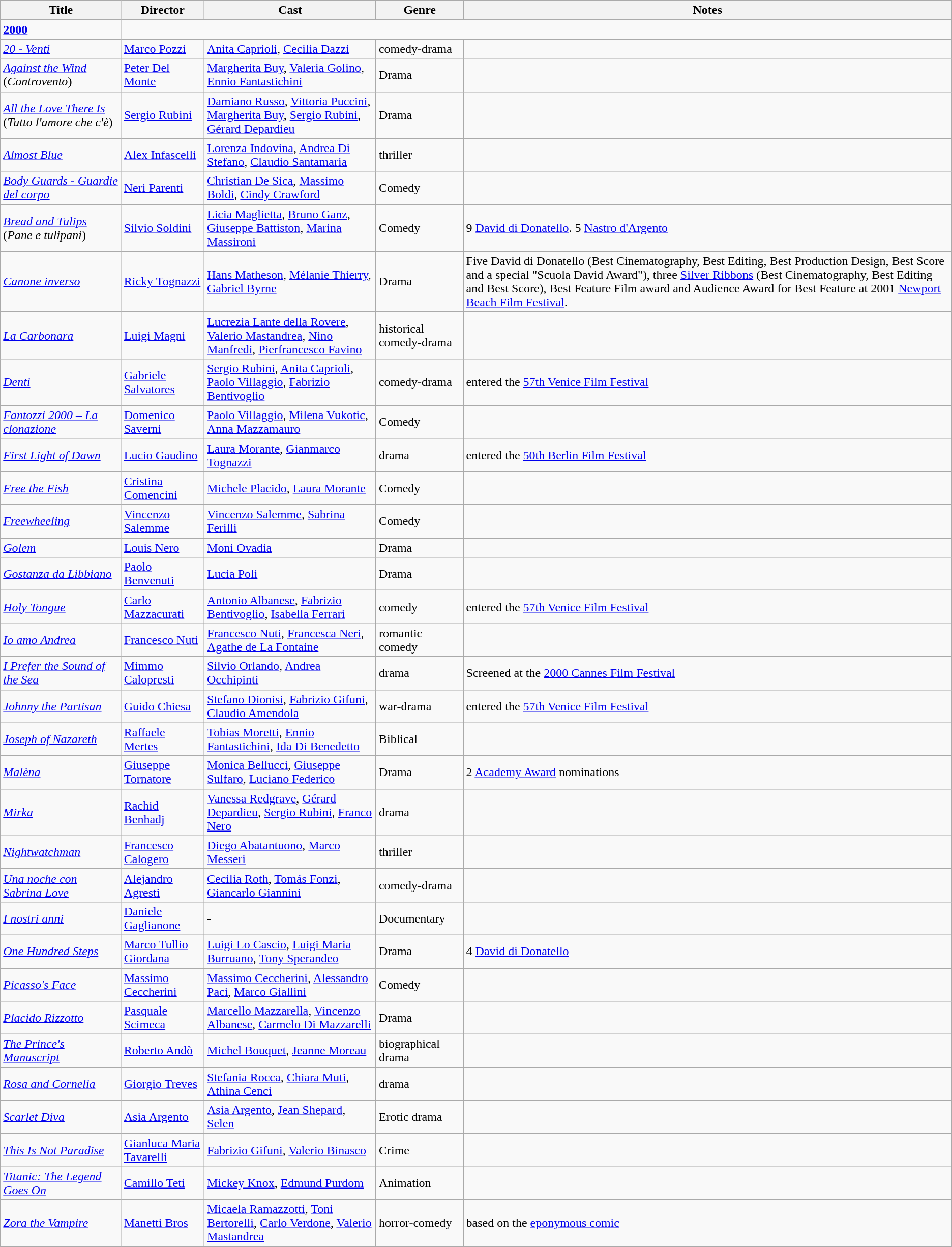<table class="wikitable">
<tr>
<th>Title</th>
<th>Director</th>
<th>Cast</th>
<th>Genre</th>
<th>Notes</th>
</tr>
<tr>
<td><strong><a href='#'>2000</a></strong></td>
</tr>
<tr>
<td><em><a href='#'>20 - Venti</a></em></td>
<td><a href='#'>Marco Pozzi</a></td>
<td><a href='#'>Anita Caprioli</a>, <a href='#'>Cecilia Dazzi</a></td>
<td>comedy-drama</td>
<td></td>
</tr>
<tr>
<td><em><a href='#'>Against the Wind</a></em> (<em>Controvento</em>)</td>
<td><a href='#'>Peter Del Monte</a></td>
<td><a href='#'>Margherita Buy</a>, <a href='#'>Valeria Golino</a>, <a href='#'>Ennio Fantastichini</a></td>
<td>Drama</td>
<td></td>
</tr>
<tr>
<td><em><a href='#'>All the Love There Is</a></em> (<em>Tutto l'amore che c'è</em>)</td>
<td><a href='#'>Sergio Rubini</a></td>
<td><a href='#'>Damiano Russo</a>, <a href='#'>Vittoria Puccini</a>, <a href='#'>Margherita Buy</a>, <a href='#'>Sergio Rubini</a>, <a href='#'>Gérard Depardieu</a></td>
<td>Drama</td>
<td></td>
</tr>
<tr>
<td><em><a href='#'>Almost Blue</a></em></td>
<td><a href='#'>Alex Infascelli</a></td>
<td><a href='#'>Lorenza Indovina</a>, <a href='#'>Andrea Di Stefano</a>, <a href='#'>Claudio Santamaria</a></td>
<td>thriller</td>
<td></td>
</tr>
<tr>
<td><em><a href='#'>Body Guards - Guardie del corpo</a></em></td>
<td><a href='#'>Neri Parenti</a></td>
<td><a href='#'>Christian De Sica</a>, <a href='#'>Massimo Boldi</a>, <a href='#'>Cindy Crawford</a></td>
<td>Comedy</td>
<td></td>
</tr>
<tr>
<td><em><a href='#'>Bread and Tulips</a></em> (<em>Pane e tulipani</em>)</td>
<td><a href='#'>Silvio Soldini</a></td>
<td><a href='#'>Licia Maglietta</a>, <a href='#'>Bruno Ganz</a>, <a href='#'>Giuseppe Battiston</a>, <a href='#'>Marina Massironi</a></td>
<td>Comedy</td>
<td>9 <a href='#'>David di Donatello</a>. 5 <a href='#'>Nastro d'Argento</a></td>
</tr>
<tr>
<td><em><a href='#'>Canone inverso</a></em></td>
<td><a href='#'>Ricky Tognazzi</a></td>
<td><a href='#'>Hans Matheson</a>, <a href='#'>Mélanie Thierry</a>, <a href='#'>Gabriel Byrne</a></td>
<td>Drama</td>
<td>Five David di Donatello (Best Cinematography, Best Editing, Best Production Design, Best Score and a special "Scuola David Award"), three <a href='#'>Silver Ribbons</a> (Best Cinematography, Best Editing and Best Score), Best Feature Film award and Audience Award for Best Feature at 2001 <a href='#'>Newport Beach Film Festival</a>.</td>
</tr>
<tr>
<td><em><a href='#'>La Carbonara</a></em></td>
<td><a href='#'>Luigi Magni</a></td>
<td><a href='#'>Lucrezia Lante della Rovere</a>, <a href='#'>Valerio Mastandrea</a>, <a href='#'>Nino Manfredi</a>, <a href='#'>Pierfrancesco Favino</a></td>
<td>historical comedy-drama</td>
<td></td>
</tr>
<tr>
<td><em><a href='#'>Denti</a></em></td>
<td><a href='#'>Gabriele Salvatores</a></td>
<td><a href='#'>Sergio Rubini</a>, <a href='#'>Anita Caprioli</a>, <a href='#'>Paolo Villaggio</a>, <a href='#'>Fabrizio Bentivoglio</a></td>
<td>comedy-drama</td>
<td>entered the <a href='#'>57th Venice Film Festival</a></td>
</tr>
<tr>
<td><em><a href='#'>Fantozzi 2000 – La clonazione</a></em></td>
<td><a href='#'>Domenico Saverni</a></td>
<td><a href='#'>Paolo Villaggio</a>, <a href='#'>Milena Vukotic</a>, <a href='#'>Anna Mazzamauro</a></td>
<td>Comedy</td>
<td></td>
</tr>
<tr>
<td><em><a href='#'>First Light of Dawn</a></em></td>
<td><a href='#'>Lucio Gaudino</a></td>
<td><a href='#'>Laura Morante</a>, <a href='#'>Gianmarco Tognazzi</a></td>
<td>drama</td>
<td>entered the <a href='#'>50th Berlin Film Festival</a></td>
</tr>
<tr>
<td><em><a href='#'>Free the Fish</a></em></td>
<td><a href='#'>Cristina Comencini</a></td>
<td><a href='#'>Michele Placido</a>, <a href='#'>Laura Morante</a></td>
<td>Comedy</td>
<td></td>
</tr>
<tr>
<td><em><a href='#'>Freewheeling</a></em></td>
<td><a href='#'>Vincenzo Salemme</a></td>
<td><a href='#'>Vincenzo Salemme</a>, <a href='#'>Sabrina Ferilli</a></td>
<td>Comedy</td>
<td></td>
</tr>
<tr>
<td><em><a href='#'>Golem</a></em></td>
<td><a href='#'>Louis Nero</a></td>
<td><a href='#'>Moni Ovadia</a></td>
<td>Drama</td>
<td></td>
</tr>
<tr>
<td><em><a href='#'>Gostanza da Libbiano</a></em></td>
<td><a href='#'>Paolo Benvenuti</a></td>
<td><a href='#'>Lucia Poli</a></td>
<td>Drama</td>
<td></td>
</tr>
<tr>
<td><em><a href='#'>Holy Tongue</a></em></td>
<td><a href='#'>Carlo Mazzacurati</a></td>
<td><a href='#'>Antonio Albanese</a>, <a href='#'>Fabrizio Bentivoglio</a>, <a href='#'>Isabella Ferrari</a></td>
<td>comedy</td>
<td>entered the <a href='#'>57th Venice Film Festival</a></td>
</tr>
<tr>
<td><em><a href='#'>Io amo Andrea</a></em></td>
<td><a href='#'>Francesco Nuti</a></td>
<td><a href='#'>Francesco Nuti</a>, <a href='#'>Francesca Neri</a>, <a href='#'>Agathe de La Fontaine</a></td>
<td>romantic comedy</td>
<td></td>
</tr>
<tr>
<td><em><a href='#'>I Prefer the Sound of the Sea</a></em></td>
<td><a href='#'>Mimmo Calopresti</a></td>
<td><a href='#'>Silvio Orlando</a>, <a href='#'>Andrea Occhipinti</a></td>
<td>drama</td>
<td>Screened at the <a href='#'>2000 Cannes Film Festival</a></td>
</tr>
<tr>
<td><em><a href='#'>Johnny the Partisan</a></em></td>
<td><a href='#'>Guido Chiesa</a></td>
<td><a href='#'>Stefano Dionisi</a>, <a href='#'>Fabrizio Gifuni</a>, <a href='#'>Claudio Amendola</a></td>
<td>war-drama</td>
<td>entered the <a href='#'>57th Venice Film Festival</a></td>
</tr>
<tr>
<td><em><a href='#'>Joseph of Nazareth</a></em></td>
<td><a href='#'>Raffaele Mertes</a></td>
<td><a href='#'>Tobias Moretti</a>, <a href='#'>Ennio Fantastichini</a>, <a href='#'>Ida Di Benedetto</a></td>
<td>Biblical</td>
<td></td>
</tr>
<tr>
<td><em><a href='#'>Malèna</a></em></td>
<td><a href='#'>Giuseppe Tornatore</a></td>
<td><a href='#'>Monica Bellucci</a>, <a href='#'>Giuseppe Sulfaro</a>, <a href='#'>Luciano Federico</a></td>
<td>Drama</td>
<td>2 <a href='#'>Academy Award</a> nominations</td>
</tr>
<tr>
<td><em><a href='#'>Mirka</a></em></td>
<td><a href='#'>Rachid Benhadj</a></td>
<td><a href='#'>Vanessa Redgrave</a>, <a href='#'>Gérard Depardieu</a>, <a href='#'>Sergio Rubini</a>, <a href='#'>Franco Nero</a></td>
<td>drama</td>
<td></td>
</tr>
<tr>
<td><em><a href='#'>Nightwatchman</a></em></td>
<td><a href='#'>Francesco Calogero</a></td>
<td><a href='#'>Diego Abatantuono</a>, <a href='#'>Marco Messeri</a></td>
<td>thriller</td>
<td></td>
</tr>
<tr>
<td><em><a href='#'>Una noche con Sabrina Love</a></em></td>
<td><a href='#'>Alejandro Agresti</a></td>
<td><a href='#'>Cecilia Roth</a>, <a href='#'>Tomás Fonzi</a>, <a href='#'>Giancarlo Giannini</a></td>
<td>comedy-drama</td>
<td></td>
</tr>
<tr>
<td><em><a href='#'>I nostri anni</a></em></td>
<td><a href='#'>Daniele Gaglianone</a></td>
<td>-</td>
<td>Documentary</td>
<td></td>
</tr>
<tr>
<td><em><a href='#'>One Hundred Steps</a></em></td>
<td><a href='#'>Marco Tullio Giordana</a></td>
<td><a href='#'>Luigi Lo Cascio</a>, <a href='#'>Luigi Maria Burruano</a>, <a href='#'>Tony Sperandeo</a></td>
<td>Drama</td>
<td>4 <a href='#'>David di Donatello</a></td>
</tr>
<tr>
<td><em><a href='#'>Picasso's Face</a></em></td>
<td><a href='#'>Massimo Ceccherini</a></td>
<td><a href='#'>Massimo Ceccherini</a>, <a href='#'>Alessandro Paci</a>, <a href='#'>Marco Giallini</a></td>
<td>Comedy</td>
<td></td>
</tr>
<tr>
<td><em><a href='#'>Placido Rizzotto</a></em></td>
<td><a href='#'>Pasquale Scimeca</a></td>
<td><a href='#'>Marcello Mazzarella</a>, <a href='#'>Vincenzo Albanese</a>, <a href='#'>Carmelo Di Mazzarelli</a></td>
<td>Drama</td>
<td></td>
</tr>
<tr>
<td><em><a href='#'>The Prince's Manuscript</a></em></td>
<td><a href='#'>Roberto Andò</a></td>
<td><a href='#'>Michel Bouquet</a>, <a href='#'>Jeanne Moreau</a></td>
<td>biographical drama</td>
<td></td>
</tr>
<tr>
<td><em><a href='#'>Rosa and Cornelia</a></em></td>
<td><a href='#'>Giorgio Treves</a></td>
<td><a href='#'>Stefania Rocca</a>, <a href='#'>Chiara Muti</a>, <a href='#'>Athina Cenci</a></td>
<td>drama</td>
<td></td>
</tr>
<tr>
<td><em><a href='#'>Scarlet Diva</a></em></td>
<td><a href='#'>Asia Argento</a></td>
<td><a href='#'>Asia Argento</a>, <a href='#'>Jean Shepard</a>, <a href='#'>Selen</a></td>
<td>Erotic drama</td>
<td></td>
</tr>
<tr>
<td><em><a href='#'>This Is Not Paradise</a></em></td>
<td><a href='#'>Gianluca Maria Tavarelli</a></td>
<td><a href='#'>Fabrizio Gifuni</a>, <a href='#'>Valerio Binasco</a></td>
<td>Crime</td>
<td></td>
</tr>
<tr>
<td><em><a href='#'>Titanic: The Legend Goes On</a></em></td>
<td><a href='#'>Camillo Teti</a></td>
<td><a href='#'>Mickey Knox</a>, <a href='#'>Edmund Purdom</a></td>
<td>Animation</td>
<td></td>
</tr>
<tr>
<td><em><a href='#'>Zora the Vampire</a></em></td>
<td><a href='#'>Manetti Bros</a></td>
<td><a href='#'>Micaela Ramazzotti</a>, <a href='#'>Toni Bertorelli</a>, <a href='#'>Carlo Verdone</a>, <a href='#'>Valerio Mastandrea</a></td>
<td>horror-comedy</td>
<td>based on the <a href='#'>eponymous comic</a></td>
</tr>
<tr>
</tr>
</table>
